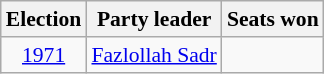<table class="wikitable" style="font-size:90%;text-align:center;">
<tr>
<th>Election</th>
<th>Party leader</th>
<th>Seats won</th>
</tr>
<tr>
<td><a href='#'>1971</a></td>
<td><a href='#'>Fazlollah Sadr</a></td>
<td></td>
</tr>
</table>
